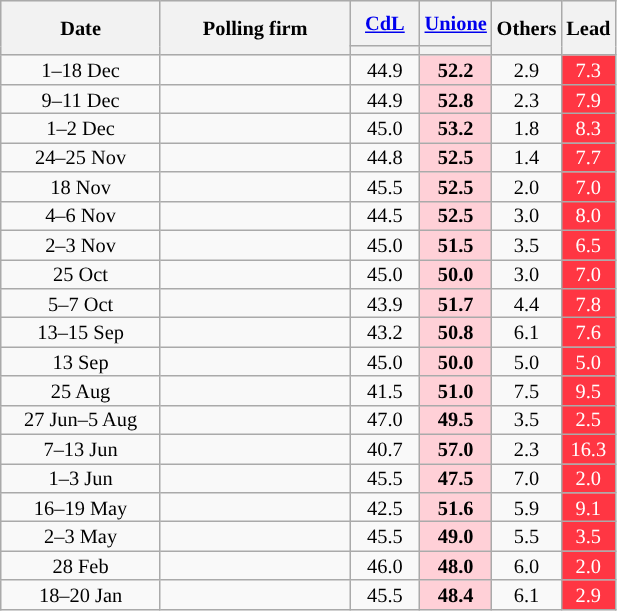<table class="wikitable collapsible" style="text-align:center;font-size:85%;line-height:13px">
<tr style="height:30px; background-color:#E9E9E9">
<th style="width:100px;" rowspan="2">Date</th>
<th style="width:120px;" rowspan="2">Polling firm</th>
<th style="width:40px;"><a href='#'>CdL</a></th>
<th style="width:40px;"><a href='#'>Unione</a></th>
<th style="width:35px;" rowspan="2">Others</th>
<th style="width:25px;" rowspan="2">Lead</th>
</tr>
<tr>
<th style="background:"></th>
<th style="background:"></th>
</tr>
<tr>
<td>1–18 Dec</td>
<td></td>
<td>44.9</td>
<td style="background:#FFD0D7"><strong>52.2</strong></td>
<td>2.9</td>
<td style="background:#FF3643; color:white;">7.3</td>
</tr>
<tr>
<td>9–11 Dec</td>
<td></td>
<td>44.9</td>
<td style="background:#FFD0D7"><strong>52.8</strong></td>
<td>2.3</td>
<td style="background:#FF3643; color:white;">7.9</td>
</tr>
<tr>
<td>1–2 Dec</td>
<td></td>
<td>45.0</td>
<td style="background:#FFD0D7"><strong>53.2</strong></td>
<td>1.8</td>
<td style="background:#FF3643; color:white;">8.3</td>
</tr>
<tr>
<td>24–25 Nov</td>
<td></td>
<td>44.8</td>
<td style="background:#FFD0D7"><strong>52.5</strong></td>
<td>1.4</td>
<td style="background:#FF3643; color:white;">7.7</td>
</tr>
<tr>
<td>18 Nov</td>
<td></td>
<td>45.5</td>
<td style="background:#FFD0D7"><strong>52.5</strong></td>
<td>2.0</td>
<td style="background:#FF3643; color:white;">7.0</td>
</tr>
<tr>
<td>4–6 Nov</td>
<td></td>
<td>44.5</td>
<td style="background:#FFD0D7"><strong>52.5</strong></td>
<td>3.0</td>
<td style="background:#FF3643; color:white;">8.0</td>
</tr>
<tr>
<td>2–3 Nov</td>
<td></td>
<td>45.0</td>
<td style="background:#FFD0D7"><strong>51.5</strong></td>
<td>3.5</td>
<td style="background:#FF3643; color:white;">6.5</td>
</tr>
<tr>
<td>25 Oct</td>
<td></td>
<td>45.0</td>
<td style="background:#FFD0D7"><strong>50.0</strong></td>
<td>3.0</td>
<td style="background:#FF3643; color:white;">7.0</td>
</tr>
<tr>
<td>5–7 Oct</td>
<td></td>
<td>43.9</td>
<td style="background:#FFD0D7"><strong>51.7</strong></td>
<td>4.4</td>
<td style="background:#FF3643; color:white;">7.8</td>
</tr>
<tr>
<td>13–15 Sep</td>
<td></td>
<td>43.2</td>
<td style="background:#FFD0D7"><strong>50.8</strong></td>
<td>6.1</td>
<td style="background:#FF3643; color:white;">7.6</td>
</tr>
<tr>
<td>13 Sep</td>
<td></td>
<td>45.0</td>
<td style="background:#FFD0D7"><strong>50.0</strong></td>
<td>5.0</td>
<td style="background:#FF3643; color:white;">5.0</td>
</tr>
<tr>
<td>25 Aug</td>
<td></td>
<td>41.5</td>
<td style="background:#FFD0D7"><strong>51.0</strong></td>
<td>7.5</td>
<td style="background:#FF3643; color:white;">9.5</td>
</tr>
<tr>
<td>27 Jun–5 Aug</td>
<td></td>
<td>47.0</td>
<td style="background:#FFD0D7"><strong>49.5</strong></td>
<td>3.5</td>
<td style="background:#FF3643; color:white;">2.5</td>
</tr>
<tr>
<td>7–13 Jun</td>
<td></td>
<td>40.7</td>
<td style="background:#FFD0D7"><strong>57.0</strong></td>
<td>2.3</td>
<td style="background:#FF3643; color:white;">16.3</td>
</tr>
<tr>
<td>1–3 Jun</td>
<td></td>
<td>45.5</td>
<td style="background:#FFD0D7"><strong>47.5</strong></td>
<td>7.0</td>
<td style="background:#FF3643; color:white;">2.0</td>
</tr>
<tr>
<td>16–19 May</td>
<td></td>
<td>42.5</td>
<td style="background:#FFD0D7"><strong>51.6</strong></td>
<td>5.9</td>
<td style="background:#FF3643; color:white;">9.1</td>
</tr>
<tr>
<td>2–3 May</td>
<td></td>
<td>45.5</td>
<td style="background:#FFD0D7"><strong>49.0</strong></td>
<td>5.5</td>
<td style="background:#FF3643; color:white;">3.5</td>
</tr>
<tr>
<td>28 Feb</td>
<td></td>
<td>46.0</td>
<td style="background:#FFD0D7"><strong>48.0</strong></td>
<td>6.0</td>
<td style="background:#FF3643; color:white;">2.0</td>
</tr>
<tr>
<td>18–20 Jan</td>
<td></td>
<td>45.5</td>
<td style="background:#FFD0D7"><strong>48.4</strong></td>
<td>6.1</td>
<td style="background:#FF3643; color:white;">2.9</td>
</tr>
</table>
